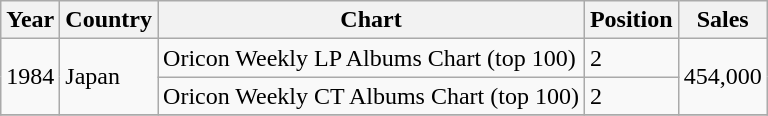<table class="wikitable">
<tr>
<th>Year</th>
<th>Country</th>
<th>Chart</th>
<th>Position</th>
<th>Sales</th>
</tr>
<tr>
<td rowspan=2>1984</td>
<td rowspan=2>Japan</td>
<td>Oricon Weekly LP Albums Chart (top 100)</td>
<td>2</td>
<td rowspan=2>454,000</td>
</tr>
<tr>
<td>Oricon Weekly CT Albums Chart (top 100)</td>
<td>2</td>
</tr>
<tr>
</tr>
</table>
